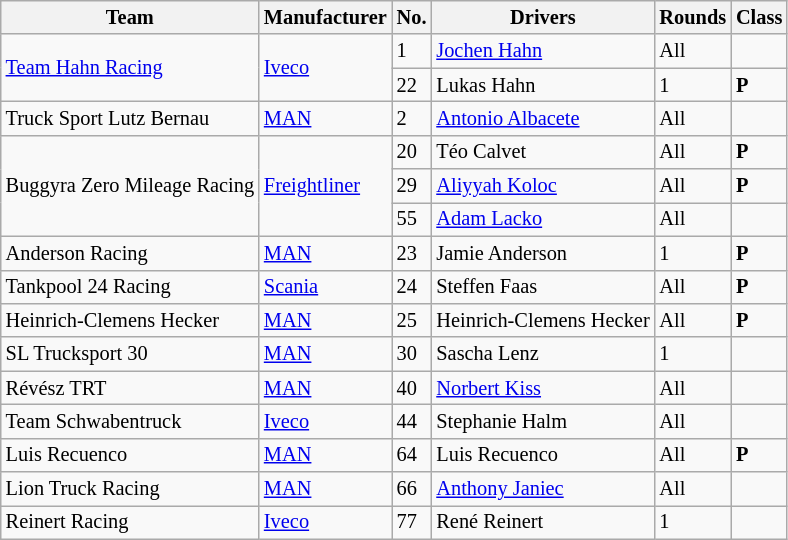<table class="wikitable" style="font-size: 85%">
<tr>
<th>Team</th>
<th>Manufacturer</th>
<th>No.</th>
<th>Drivers</th>
<th>Rounds</th>
<th>Class</th>
</tr>
<tr>
<td rowspan=2> <a href='#'>Team Hahn Racing</a></td>
<td rowspan=2><a href='#'>Iveco</a></td>
<td>1</td>
<td> <a href='#'>Jochen Hahn</a></td>
<td>All</td>
<td></td>
</tr>
<tr>
<td>22</td>
<td> Lukas Hahn</td>
<td>1</td>
<td><strong><span>P</span></strong></td>
</tr>
<tr>
<td> Truck Sport Lutz Bernau</td>
<td><a href='#'>MAN</a></td>
<td>2</td>
<td> <a href='#'>Antonio Albacete</a></td>
<td>All</td>
<td></td>
</tr>
<tr>
<td rowspan=3> Buggyra Zero Mileage Racing</td>
<td rowspan=3><a href='#'>Freightliner</a></td>
<td>20</td>
<td> Téo Calvet</td>
<td>All</td>
<td><strong><span>P</span></strong></td>
</tr>
<tr>
<td>29</td>
<td> <a href='#'>Aliyyah Koloc</a></td>
<td>All</td>
<td><strong><span>P</span></strong></td>
</tr>
<tr>
<td>55</td>
<td> <a href='#'>Adam Lacko</a></td>
<td>All</td>
<td></td>
</tr>
<tr>
<td> Anderson Racing</td>
<td><a href='#'>MAN</a></td>
<td>23</td>
<td> Jamie Anderson</td>
<td>1</td>
<td><strong><span>P</span></strong></td>
</tr>
<tr>
<td> Tankpool 24 Racing</td>
<td><a href='#'>Scania</a></td>
<td>24</td>
<td> Steffen Faas</td>
<td>All</td>
<td><strong><span>P</span></strong></td>
</tr>
<tr>
<td> Heinrich-Clemens Hecker</td>
<td><a href='#'>MAN</a></td>
<td>25</td>
<td> Heinrich-Clemens Hecker</td>
<td>All</td>
<td><strong><span>P</span></strong></td>
</tr>
<tr>
<td> SL Trucksport 30</td>
<td><a href='#'>MAN</a></td>
<td>30</td>
<td> Sascha Lenz</td>
<td>1</td>
<td></td>
</tr>
<tr>
<td> Révész TRT</td>
<td><a href='#'>MAN</a></td>
<td>40</td>
<td> <a href='#'>Norbert Kiss</a></td>
<td>All</td>
<td></td>
</tr>
<tr>
<td> Team Schwabentruck</td>
<td><a href='#'>Iveco</a></td>
<td>44</td>
<td> Stephanie Halm</td>
<td>All</td>
<td></td>
</tr>
<tr>
<td> Luis Recuenco</td>
<td><a href='#'>MAN</a></td>
<td>64</td>
<td> Luis Recuenco</td>
<td>All</td>
<td><strong><span>P</span></strong></td>
</tr>
<tr>
<td> Lion Truck Racing</td>
<td><a href='#'>MAN</a></td>
<td>66</td>
<td> <a href='#'>Anthony Janiec</a></td>
<td>All</td>
<td></td>
</tr>
<tr>
<td> Reinert Racing</td>
<td><a href='#'>Iveco</a></td>
<td>77</td>
<td> René Reinert</td>
<td>1</td>
<td></td>
</tr>
</table>
